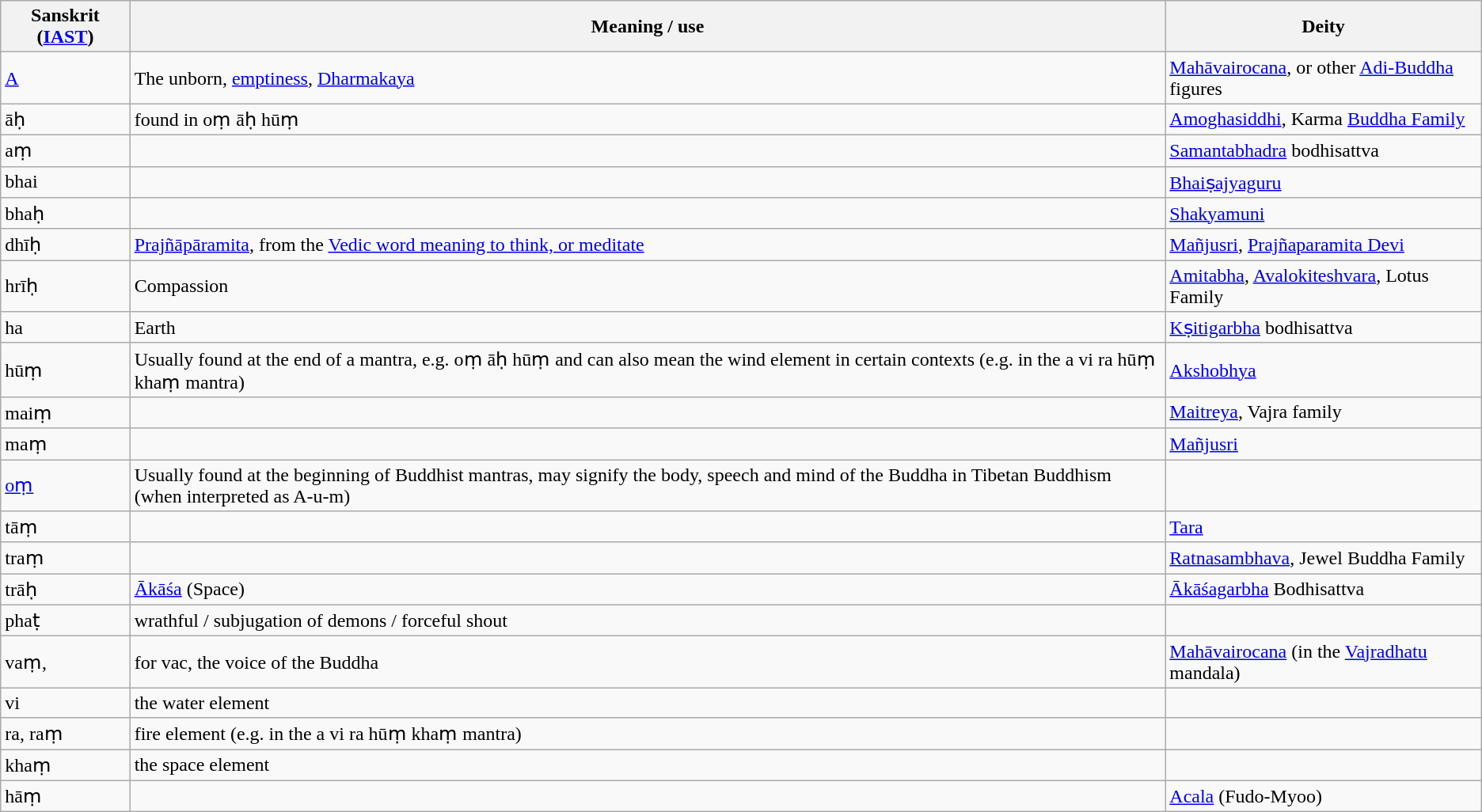<table class="wikitable">
<tr>
<th>Sanskrit (<a href='#'>IAST</a>)</th>
<th>Meaning / use</th>
<th>Deity</th>
</tr>
<tr>
<td><a href='#'>A</a></td>
<td>The unborn, <a href='#'>emptiness</a>, <a href='#'>Dharmakaya</a></td>
<td><a href='#'>Mahāvairocana</a>, or other <a href='#'>Adi-Buddha</a> figures</td>
</tr>
<tr>
<td>āḥ</td>
<td>found in oṃ āḥ hūṃ</td>
<td><a href='#'>Amoghasiddhi</a>, Karma <a href='#'>Buddha Family</a></td>
</tr>
<tr>
<td>aṃ</td>
<td></td>
<td><a href='#'>Samantabhadra</a> bodhisattva</td>
</tr>
<tr>
<td>bhai</td>
<td></td>
<td><a href='#'>Bhaiṣajyaguru</a></td>
</tr>
<tr>
<td>bhaḥ</td>
<td></td>
<td><a href='#'>Shakyamuni</a></td>
</tr>
<tr>
<td>dhīḥ</td>
<td><a href='#'>Prajñāpāramita</a>, from the <a href='#'>Vedic word meaning to think, or meditate</a></td>
<td><a href='#'>Mañjusri</a>, <a href='#'>Prajñaparamita Devi</a></td>
</tr>
<tr>
<td>hrīḥ</td>
<td>Compassion</td>
<td><a href='#'>Amitabha</a>, <a href='#'>Avalokiteshvara</a>, Lotus Family</td>
</tr>
<tr>
<td>ha</td>
<td>Earth</td>
<td><a href='#'>Kṣitigarbha</a> bodhisattva</td>
</tr>
<tr>
<td>hūṃ</td>
<td>Usually found at the end of a mantra, e.g. oṃ āḥ hūṃ and can also mean the wind element in certain contexts (e.g. in the a vi ra hūṃ khaṃ mantra)</td>
<td><a href='#'>Akshobhya</a></td>
</tr>
<tr>
<td>maiṃ</td>
<td></td>
<td><a href='#'>Maitreya</a>, Vajra family</td>
</tr>
<tr>
<td>maṃ</td>
<td></td>
<td><a href='#'>Mañjusri</a></td>
</tr>
<tr>
<td><a href='#'>oṃ</a></td>
<td>Usually found at the beginning of Buddhist mantras, may signify the body, speech and mind of the Buddha in Tibetan Buddhism (when interpreted as A-u-m)</td>
<td></td>
</tr>
<tr>
<td>tāṃ</td>
<td></td>
<td><a href='#'>Tara</a></td>
</tr>
<tr>
<td>traṃ</td>
<td></td>
<td><a href='#'>Ratnasambhava</a>, Jewel Buddha Family</td>
</tr>
<tr>
<td>trāḥ</td>
<td><a href='#'>Ākāśa</a> (Space)</td>
<td><a href='#'>Ākāśagarbha</a> Bodhisattva</td>
</tr>
<tr>
<td>phaṭ</td>
<td>wrathful / subjugation of demons / forceful shout</td>
<td></td>
</tr>
<tr>
<td>vaṃ,</td>
<td>for vac, the voice of the Buddha</td>
<td><a href='#'>Mahāvairocana</a> (in the <a href='#'>Vajradhatu</a> mandala)</td>
</tr>
<tr>
<td>vi</td>
<td>the water element</td>
<td></td>
</tr>
<tr>
<td>ra, raṃ</td>
<td>fire element (e.g. in the a vi ra hūṃ khaṃ mantra)</td>
<td></td>
</tr>
<tr>
<td>khaṃ</td>
<td>the space element</td>
<td></td>
</tr>
<tr>
<td>hāṃ</td>
<td></td>
<td><a href='#'>Acala</a> (Fudo-Myoo)</td>
</tr>
</table>
